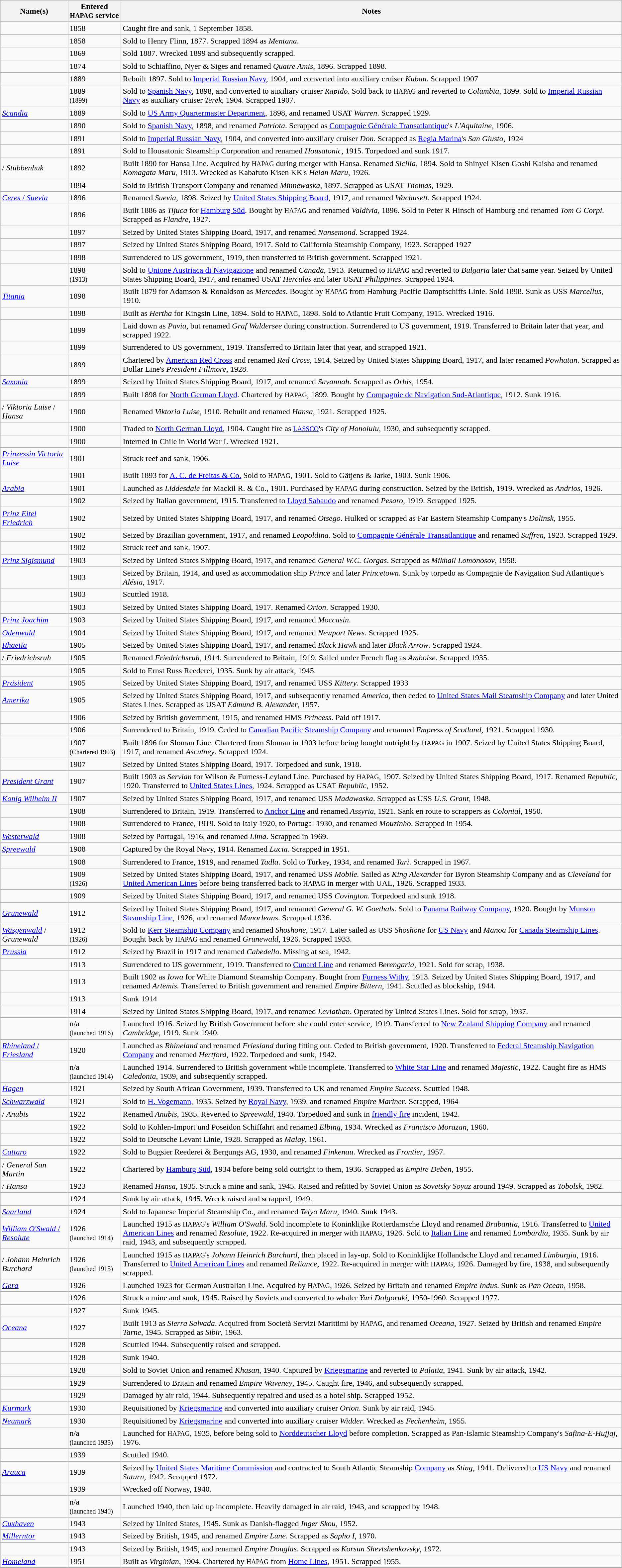<table class="wikitable mw-collapsible mw-collapsed">
<tr>
<th>Name(s)</th>
<th>Entered <small>HAPAG</small> service</th>
<th>Notes</th>
</tr>
<tr>
<td></td>
<td>1858</td>
<td>Caught fire and sank, 1 September 1858.</td>
</tr>
<tr>
<td></td>
<td>1858</td>
<td>Sold to Henry Flinn, 1877. Scrapped 1894 as <em>Mentana</em>.</td>
</tr>
<tr>
<td></td>
<td>1869</td>
<td>Sold 1887. Wrecked 1899 and subsequently scrapped.</td>
</tr>
<tr>
<td></td>
<td>1874</td>
<td>Sold to Schiaffino, Nyer & Siges and renamed <em>Quatre Amis</em>, 1896. Scrapped 1898.</td>
</tr>
<tr>
<td></td>
<td>1889</td>
<td>Rebuilt 1897. Sold to <a href='#'>Imperial Russian Navy</a>, 1904, and converted into auxiliary cruiser <em>Kuban</em>. Scrapped 1907</td>
</tr>
<tr>
<td></td>
<td>1889<br><small>(1899)</small></td>
<td>Sold to <a href='#'>Spanish Navy</a>, 1898, and converted to auxiliary cruiser <em>Rapido</em>. Sold back to <small>HAPAG</small> and reverted to <em>Columbia</em>, 1899. Sold to <a href='#'>Imperial Russian Navy</a> as auxiliary cruiser <em>Terek</em>, 1904. Scrapped 1907.</td>
</tr>
<tr>
<td><em><a href='#'>Scandia</a></em></td>
<td>1889</td>
<td>Sold to <a href='#'>US Army Quartermaster Department</a>, 1898, and renamed USAT <em>Warren</em>. Scrapped 1929.</td>
</tr>
<tr>
<td></td>
<td>1890</td>
<td>Sold to <a href='#'>Spanish Navy</a>, 1898, and renamed <em>Patriota</em>. Scrapped as <a href='#'>Compagnie Générale Transatlantique</a>'s <em>L'Aquitaine</em>, 1906.</td>
</tr>
<tr>
<td></td>
<td>1891</td>
<td>Sold to <a href='#'>Imperial Russian Navy</a>, 1904, and converted into auxiliary cruiser <em>Don</em>. Scrapped as <a href='#'>Regia Marina</a>'s <em>San Giusto</em>, 1924</td>
</tr>
<tr>
<td></td>
<td>1891</td>
<td>Sold to Housatonic Steamship Corporation and renamed <em>Housatonic</em>, 1915. Torpedoed and sunk 1917.</td>
</tr>
<tr>
<td> / <em>Stubbenhuk</em></td>
<td>1892</td>
<td>Built 1890 for Hansa Line. Acquired by <small>HAPAG</small> during merger with Hansa. Renamed <em>Sicilia</em>, 1894. Sold to Shinyei Kisen Goshi Kaisha and renamed <em>Komagata Maru</em>, 1913. Wrecked as Kabafuto Kisen KK's <em>Heian Maru</em>, 1926.</td>
</tr>
<tr>
<td></td>
<td>1894</td>
<td>Sold to British Transport Company and renamed <em>Minnewaska</em>, 1897. Scrapped as USAT <em>Thomas</em>, 1929.</td>
</tr>
<tr>
<td><a href='#'><em>Ceres</em> / <em>Suevia</em></a></td>
<td>1896</td>
<td>Renamed <em>Suevia</em>, 1898. Seized by <a href='#'>United States Shipping Board</a>, 1917, and renamed <em>Wachusett</em>. Scrapped 1924.</td>
</tr>
<tr>
<td></td>
<td>1896</td>
<td>Built 1886 as <em>Tijuca</em> for <a href='#'>Hamburg Süd</a>. Bought by <small>HAPAG</small> and renamed <em>Valdivia</em>, 1896. Sold to Peter R Hinsch of Hamburg and renamed <em>Tom G Corpi</em>. Scrapped as <em>Flandre</em>, 1927.</td>
</tr>
<tr>
<td></td>
<td>1897</td>
<td>Seized by United States Shipping Board, 1917, and renamed <em>Nansemond</em>. Scrapped 1924.</td>
</tr>
<tr>
<td></td>
<td>1897</td>
<td>Seized by United States Shipping Board, 1917. Sold to California Steamship Company, 1923. Scrapped 1927</td>
</tr>
<tr>
<td></td>
<td>1898</td>
<td>Surrendered to US government, 1919, then transferred to British government. Scrapped 1921.</td>
</tr>
<tr>
<td></td>
<td>1898<br><small>(1913)</small></td>
<td>Sold to <a href='#'>Unione Austriaca di Navigazione</a> and renamed <em>Canada</em>, 1913. Returned to <small>HAPAG</small> and reverted to <em>Bulgaria</em> later that same year. Seized by United States Shipping Board, 1917, and renamed USAT <em>Hercules</em> and later USAT <em>Philippines</em>. Scrapped 1924.</td>
</tr>
<tr>
<td><em><a href='#'>Titania</a></em></td>
<td>1898</td>
<td>Built 1879 for Adamson & Ronaldson as <em>Mercedes</em>. Bought by <small>HAPAG</small> from Hamburg Pacific Dampfschiffs Linie. Sold 1898. Sunk as USS <em>Marcellus</em>, 1910.</td>
</tr>
<tr>
<td></td>
<td>1898</td>
<td>Built as <em>Hertha</em> for Kingsin Line, 1894. Sold to <small>HAPAG</small>, 1898. Sold to Atlantic Fruit Company, 1915. Wrecked 1916.</td>
</tr>
<tr>
<td></td>
<td>1899</td>
<td>Laid down as <em>Pavia</em>, but renamed <em>Graf Waldersee</em> during construction. Surrendered to US government, 1919. Transferred to Britain later that year, and scrapped 1922.</td>
</tr>
<tr>
<td></td>
<td>1899</td>
<td>Surrendered to US government, 1919. Transferred to Britain later that year, and scrapped 1921.</td>
</tr>
<tr>
<td></td>
<td>1899</td>
<td>Chartered by <a href='#'>American Red Cross</a> and renamed <em>Red Cross</em>, 1914. Seized by United States Shipping Board, 1917, and later renamed <em>Powhatan</em>. Scrapped as Dollar Line's <em>President Fillmore</em>, 1928.</td>
</tr>
<tr>
<td><em><a href='#'>Saxonia</a></em></td>
<td>1899</td>
<td>Seized by United States Shipping Board, 1917, and renamed <em>Savannah</em>. Scrapped as <em>Orbis</em>, 1954.</td>
</tr>
<tr>
<td></td>
<td>1899</td>
<td>Built 1898 for <a href='#'>North German Lloyd</a>. Chartered by <small>HAPAG</small>, 1899. Bought by <a href='#'>Compagnie de Navigation Sud-Atlantique</a>, 1912. Sunk 1916.</td>
</tr>
<tr>
<td> / <em>Viktoria Luise</em> / <em>Hansa</em></td>
<td>1900</td>
<td>Renamed <em>Viktoria Luise</em>, 1910. Rebuilt and renamed <em>Hansa</em>, 1921. Scrapped 1925.</td>
</tr>
<tr>
<td></td>
<td>1900</td>
<td>Traded to <a href='#'>North German Lloyd</a>, 1904. Caught fire as <small><a href='#'>LASSCO</a></small>'s <em>City of Honolulu</em>, 1930, and subsequently scrapped.</td>
</tr>
<tr>
<td></td>
<td>1900</td>
<td>Interned in Chile in World War I. Wrecked 1921.</td>
</tr>
<tr>
<td><em><a href='#'>Prinzessin Victoria Luise</a></em></td>
<td>1901</td>
<td>Struck reef and sank, 1906.</td>
</tr>
<tr>
<td></td>
<td>1901</td>
<td>Built 1893 for <a href='#'>A. C. de Freitas & Co.</a> Sold to <small>HAPAG</small>, 1901. Sold to Gätjens & Jarke, 1903. Sunk 1906.</td>
</tr>
<tr>
<td><em><a href='#'>Arabia</a></em></td>
<td>1901</td>
<td>Launched as <em>Liddesdale</em> for Mackil R. & Co., 1901. Purchased by <small>HAPAG</small> during construction. Seized by the British, 1919. Wrecked as <em>Andrios</em>, 1926.</td>
</tr>
<tr>
<td></td>
<td>1902</td>
<td>Seized by Italian government, 1915. Transferred to <a href='#'>Lloyd Sabaudo</a> and renamed <em>Pesaro</em>, 1919. Scrapped 1925.</td>
</tr>
<tr>
<td><em><a href='#'>Prinz Eitel Friedrich</a></em></td>
<td>1902</td>
<td>Seized by United States Shipping Board, 1917, and renamed <em>Otsego</em>. Hulked or scrapped as Far Eastern Steamship Company's <em>Dolinsk</em>, 1955.</td>
</tr>
<tr>
<td></td>
<td>1902</td>
<td>Seized by Brazilian government, 1917, and renamed <em>Leopoldina</em>. Sold to <a href='#'>Compagnie Générale Transatlantique</a> and renamed <em>Suffren</em>, 1923. Scrapped 1929.</td>
</tr>
<tr>
<td></td>
<td>1902</td>
<td>Struck reef and sank, 1907.</td>
</tr>
<tr>
<td><em><a href='#'>Prinz Sigismund</a></em></td>
<td>1903</td>
<td>Seized by United States Shipping Board, 1917, and renamed <em>General W.C. Gorgas</em>. Scrapped as <em>Mikhail Lomonosov</em>, 1958.</td>
</tr>
<tr>
<td></td>
<td>1903</td>
<td>Seized by Britain, 1914, and used as accommodation ship <em>Prince</em> and later <em>Princetown</em>. Sunk by torpedo as Compagnie de Navigation Sud Atlantique's <em>Alésia</em>, 1917.</td>
</tr>
<tr>
<td></td>
<td>1903</td>
<td>Scuttled 1918.</td>
</tr>
<tr>
<td></td>
<td>1903</td>
<td>Seized by United States Shipping Board, 1917. Renamed <em>Orion</em>. Scrapped 1930.</td>
</tr>
<tr>
<td><em><a href='#'>Prinz Joachim</a></em></td>
<td>1903</td>
<td>Seized by United States Shipping Board, 1917, and renamed <em>Moccasin</em>.</td>
</tr>
<tr>
<td><em><a href='#'>Odenwald</a></em></td>
<td>1904</td>
<td>Seized by United States Shipping Board, 1917, and renamed <em>Newport News</em>. Scrapped 1925.</td>
</tr>
<tr>
<td><em><a href='#'>Rhaetia</a></em></td>
<td>1905</td>
<td>Seized by United States Shipping Board, 1917, and renamed <em>Black Hawk</em> and later <em>Black Arrow</em>. Scrapped 1924.</td>
</tr>
<tr>
<td> / <em>Friedrichsruh</em></td>
<td>1905</td>
<td>Renamed <em>Friedrichsruh</em>, 1914. Surrendered to Britain, 1919. Sailed under French flag as <em>Amboise</em>. Scrapped 1935.</td>
</tr>
<tr>
<td></td>
<td>1905</td>
<td>Sold to Ernst Russ Reederei, 1935. Sunk by air attack, 1945.</td>
</tr>
<tr>
<td><em><a href='#'>Präsident</a></em></td>
<td>1905</td>
<td>Seized by United States Shipping Board, 1917, and renamed USS <em>Kittery</em>. Scrapped 1933</td>
</tr>
<tr>
<td><em><a href='#'>Amerika</a></em></td>
<td>1905</td>
<td>Seized by United States Shipping Board, 1917, and subsequently renamed <em>America</em>, then ceded to <a href='#'>United States Mail Steamship Company</a> and later United States Lines. Scrapped as USAT <em>Edmund B. Alexander</em>, 1957.</td>
</tr>
<tr>
<td></td>
<td>1906</td>
<td>Seized by British government, 1915, and renamed HMS <em>Princess</em>. Paid off 1917.</td>
</tr>
<tr>
<td></td>
<td>1906</td>
<td>Surrendered to Britain, 1919. Ceded to <a href='#'>Canadian Pacific Steamship Company</a> and renamed <em>Empress of Scotland</em>, 1921. Scrapped 1930.</td>
</tr>
<tr>
<td></td>
<td>1907<br><small>(Chartered 1903)</small></td>
<td>Built 1896 for Sloman Line. Chartered from Sloman in 1903 before being bought outright by <small>HAPAG</small> in 1907. Seized by United States Shipping Board, 1917, and renamed <em>Ascutney</em>. Scrapped 1924.</td>
</tr>
<tr>
<td></td>
<td>1907</td>
<td>Seized by United States Shipping Board, 1917. Torpedoed and sunk, 1918.</td>
</tr>
<tr>
<td><em><a href='#'>President Grant</a></em></td>
<td>1907</td>
<td>Built 1903 as <em>Servian</em> for Wilson & Furness-Leyland Line. Purchased by <small>HAPAG</small>, 1907. Seized by United States Shipping Board, 1917. Renamed <em>Republic</em>, 1920. Transferred to <a href='#'>United States Lines</a>, 1924. Scrapped as USAT <em>Republic</em>, 1952.</td>
</tr>
<tr>
<td><em><a href='#'>Konig Wilhelm II</a></em></td>
<td>1907</td>
<td>Seized by United States Shipping Board, 1917, and renamed USS <em>Madawaska</em>. Scrapped as USS <em>U.S. Grant</em>, 1948.</td>
</tr>
<tr>
<td></td>
<td>1908</td>
<td>Surrendered to Britain, 1919. Transferred to <a href='#'>Anchor Line</a> and renamed <em>Assyria</em>, 1921. Sank en route to scrappers as <em>Colonial</em>, 1950.</td>
</tr>
<tr>
<td></td>
<td>1908</td>
<td>Surrendered to France, 1919. Sold to Italy 1920, to Portugal 1930, and renamed <em>Mouzinho</em>. Scrapped in 1954.</td>
</tr>
<tr>
<td><em><a href='#'>Westerwald</a></em></td>
<td>1908</td>
<td>Seized by Portugal, 1916, and renamed <em>Lima</em>. Scrapped in 1969.</td>
</tr>
<tr>
<td><em><a href='#'>Spreewald</a></em></td>
<td>1908</td>
<td>Captured by the Royal Navy, 1914. Renamed <em>Lucia</em>. Scrapped in 1951.</td>
</tr>
<tr>
<td></td>
<td>1908</td>
<td>Surrendered to France, 1919, and renamed <em>Tadla</em>. Sold to Turkey, 1934, and renamed <em>Tari</em>. Scrapped in 1967.</td>
</tr>
<tr>
<td></td>
<td>1909<br><small>(1926)</small></td>
<td>Seized by United States Shipping Board, 1917, and renamed USS <em>Mobile.</em> Sailed as <em>King Alexander</em> for Byron Steamship Company and as <em>Cleveland</em> for <a href='#'>United American Lines</a> before being transferred back to <small>HAPAG</small> in merger with UAL, 1926. Scrapped 1933.</td>
</tr>
<tr>
<td></td>
<td>1909</td>
<td>Seized by United States Shipping Board, 1917, and renamed USS <em>Covington</em>. Torpedoed and sunk 1918.</td>
</tr>
<tr>
<td><a href='#'><em>Grunewald</em></a></td>
<td>1912</td>
<td>Seized by United States Shipping Board, 1917, and renamed <em>General G. W. Goethals</em>. Sold to <a href='#'>Panama Railway Company</a>, 1920. Bought by <a href='#'>Munson Steamship Line</a>, 1926, and renamed <em>Munorleans</em>. Scrapped 1936.</td>
</tr>
<tr>
<td><em><a href='#'>Wasgenwald</a></em> / <em>Grunewald</em></td>
<td>1912<br><small>(1926)</small></td>
<td>Sold to <a href='#'>Kerr Steamship Company</a> and renamed <em>Shoshone</em>, 1917. Later sailed as USS <em>Shoshone</em> for <a href='#'>US Navy</a> and <em>Manoa</em> for <a href='#'>Canada Steamship Lines</a>. Bought back by <small>HAPAG</small> and renamed <em>Grunewald</em>, 1926. Scrapped 1933.</td>
</tr>
<tr>
<td><em><a href='#'>Prussia</a></em></td>
<td>1912</td>
<td>Seized by Brazil in 1917 and renamed <em>Cabedello</em>. Missing at sea, 1942.</td>
</tr>
<tr>
<td></td>
<td>1913</td>
<td>Surrendered to US government, 1919. Transferred to <a href='#'>Cunard Line</a> and renamed <em>Berengaria</em>, 1921. Sold for scrap, 1938.</td>
</tr>
<tr>
<td></td>
<td>1913</td>
<td>Built 1902 as <em>Iowa</em> for White Diamond Steamship Company. Bought from <a href='#'>Furness Withy</a>, 1913. Seized by United States Shipping Board, 1917, and renamed <em>Artemis.</em> Transferred to British government and renamed <em>Empire Bittern</em>, 1941. Scuttled as blockship, 1944.</td>
</tr>
<tr>
<td></td>
<td>1913</td>
<td>Sunk 1914</td>
</tr>
<tr>
<td></td>
<td>1914</td>
<td>Seized by United States Shipping Board, 1917, and renamed <em>Leviathan</em>. Operated by United States Lines. Sold for scrap, 1937.</td>
</tr>
<tr>
<td></td>
<td>n/a<br><small>(launched 1916)</small></td>
<td>Launched 1916. Seized by British Government before she could enter service, 1919. Transferred to <a href='#'>New Zealand Shipping Company</a> and renamed <em>Cambridge</em>, 1919. Sunk 1940.</td>
</tr>
<tr>
<td><a href='#'><em>Rhineland</em> / <em>Friesland</em></a></td>
<td>1920</td>
<td>Launched as <em>Rhineland</em> and renamed <em>Friesland</em> during fitting out. Ceded to British government, 1920. Transferred to <a href='#'>Federal Steamship Navigation Company</a> and renamed <em>Hertford</em>, 1922. Torpedoed and sunk, 1942.</td>
</tr>
<tr>
<td></td>
<td>n/a<br><small>(launched 1914)</small></td>
<td>Launched 1914. Surrendered to British government while incomplete. Transferred to <a href='#'>White Star Line</a> and renamed <em>Majestic</em>, 1922. Caught fire as HMS <em>Caledonia</em>, 1939, and subsequently scrapped.</td>
</tr>
<tr>
<td><em><a href='#'>Hagen</a></em></td>
<td>1921</td>
<td>Seized by South African Government, 1939. Transferred to UK and renamed <em>Empire Success</em>. Scuttled 1948.</td>
</tr>
<tr>
<td><em><a href='#'>Schwarzwald</a></em></td>
<td>1921</td>
<td>Sold to <a href='#'>H. Vogemann</a>, 1935. Seized by <a href='#'>Royal Navy</a>, 1939, and renamed <em>Empire Mariner</em>. Scrapped, 1964</td>
</tr>
<tr>
<td> / <em>Anubis</em></td>
<td>1922</td>
<td>Renamed <em>Anubis</em>, 1935. Reverted to <em>Spreewald</em>, 1940. Torpedoed and sunk in <a href='#'>friendly fire</a> incident, 1942.</td>
</tr>
<tr>
<td></td>
<td>1922</td>
<td>Sold to Kohlen-Import und Poseidon Schiffahrt and renamed <em>Elbing</em>, 1934. Wrecked as <em>Francisco Morazan</em>, 1960.</td>
</tr>
<tr>
<td></td>
<td>1922</td>
<td>Sold to Deutsche Levant Linie, 1928. Scrapped as <em>Malay</em>, 1961.</td>
</tr>
<tr>
<td><em><a href='#'>Cattaro</a></em></td>
<td>1922</td>
<td>Sold to Bugsier Reederei & Bergungs AG, 1930, and renamed <em>Finkenau</em>. Wrecked as <em>Frontier</em>, 1957.</td>
</tr>
<tr>
<td> / <em>General San Martin</em></td>
<td>1922</td>
<td>Chartered by <a href='#'>Hamburg Süd</a>, 1934 before being sold outright to them, 1936. Scrapped as <em>Empire Deben</em>, 1955.</td>
</tr>
<tr>
<td> / <em>Hansa</em></td>
<td>1923</td>
<td>Renamed <em>Hansa</em>, 1935. Struck a mine and sank, 1945. Raised and refitted by Soviet Union as <em>Sovetsky Soyuz</em> around 1949. Scrapped as <em>Tobolsk</em>, 1982.</td>
</tr>
<tr>
<td></td>
<td>1924</td>
<td>Sunk by air attack, 1945. Wreck raised and scrapped, 1949.</td>
</tr>
<tr>
<td><em><a href='#'>Saarland</a></em></td>
<td>1924</td>
<td>Sold to Japanese Imperial Steamship Co., and renamed <em>Teiyo Maru</em>, 1940. Sunk 1943.</td>
</tr>
<tr>
<td><a href='#'><em>William O'Swald</em> / <em>Resolute</em></a></td>
<td>1926<br><small>(launched 1914)</small></td>
<td>Launched 1915 as <small>HAPAG</small>'s <em>William O'Swald</em>. Sold incomplete to Koninklijke Rotterdamsche Lloyd and renamed <em>Brabantia</em>, 1916. Transferred to <a href='#'>United American Lines</a> and renamed <em>Resolute</em>, 1922. Re-acquired in merger with <small>HAPAG</small>, 1926. Sold to <a href='#'>Italian Line</a> and renamed <em>Lombardia</em>, 1935. Sunk by air raid, 1943, and subsequently scrapped.</td>
</tr>
<tr>
<td> / <em>Johann Heinrich Burchard</em></td>
<td>1926<br><small>(launched 1915)</small></td>
<td>Launched 1915 as <small>HAPAG</small>'s <em>Johann Heinrich Burchard</em>, then placed in lay-up. Sold to Koninklijke Hollandsche Lloyd and renamed <em>Limburgia</em>, 1916. Transferred to <a href='#'>United American Lines</a> and renamed <em>Reliance</em>, 1922. Re-acquired in merger with <small>HAPAG</small>, 1926. Damaged by fire, 1938, and subsequently scrapped.</td>
</tr>
<tr>
<td><em><a href='#'>Gera</a></em></td>
<td>1926</td>
<td>Launched 1923 for German Australian Line. Acquired by <small>HAPAG</small>, 1926. Seized by Britain and renamed <em>Empire Indus</em>. Sunk as <em>Pan Ocean</em>, 1958.</td>
</tr>
<tr>
<td></td>
<td>1926</td>
<td>Struck a mine and sunk, 1945. Raised by Soviets and converted to whaler <em>Yuri Dolgoruki</em>, 1950-1960. Scrapped 1977.</td>
</tr>
<tr>
<td></td>
<td>1927</td>
<td>Sunk 1945.</td>
</tr>
<tr>
<td><em><a href='#'>Oceana</a></em></td>
<td>1927</td>
<td>Built 1913 as <em>Sierra Salvada</em>. Acquired from Società Servizi Marittimi by <small>HAPAG</small>, and renamed <em>Oceana</em>, 1927. Seized by British and renamed <em>Empire Tarne</em>, 1945. Scrapped as <em>Sibir</em>, 1963.</td>
</tr>
<tr>
<td></td>
<td>1928</td>
<td>Scuttled 1944. Subsequently raised and scrapped.</td>
</tr>
<tr>
<td></td>
<td>1928</td>
<td>Sunk 1940.</td>
</tr>
<tr>
<td></td>
<td>1928</td>
<td>Sold to Soviet Union and renamed <em>Khasan</em>, 1940. Captured by <a href='#'>Kriegsmarine</a> and reverted to <em>Palatia</em>, 1941. Sunk by air attack, 1942.</td>
</tr>
<tr>
<td></td>
<td>1929</td>
<td>Surrendered to Britain and renamed <em>Empire Waveney</em>, 1945. Caught fire, 1946, and subsequently scrapped.</td>
</tr>
<tr>
<td></td>
<td>1929</td>
<td>Damaged by air raid, 1944. Subsequently repaired and used as a hotel ship. Scrapped 1952.</td>
</tr>
<tr>
<td><em><a href='#'>Kurmark</a></em></td>
<td>1930</td>
<td>Requisitioned by <a href='#'>Kriegsmarine</a> and converted into auxiliary cruiser <em>Orion</em>. Sunk by air raid, 1945.</td>
</tr>
<tr>
<td><em><a href='#'>Neumark</a></em></td>
<td>1930</td>
<td>Requisitioned by <a href='#'>Kriegsmarine</a> and converted into auxiliary cruiser <em>Widder</em>. Wrecked as <em>Fechenheim</em>, 1955.</td>
</tr>
<tr>
<td></td>
<td>n/a<br><small>(launched 1935)</small></td>
<td>Launched for <small>HAPAG</small>, 1935, before being sold to <a href='#'>Norddeutscher Lloyd</a> before completion. Scrapped as Pan-Islamic Steamship Company's <em>Safina-E-Hujjaj</em>, 1976.</td>
</tr>
<tr>
<td></td>
<td>1939</td>
<td>Scuttled 1940.</td>
</tr>
<tr>
<td><em><a href='#'>Arauca</a></em></td>
<td>1939</td>
<td>Seized by <a href='#'>United States Maritime Commission</a> and contracted to South Atlantic Steamship <a href='#'>Company</a> as <em>Sting</em>, 1941. Delivered to <a href='#'>US Navy</a> and renamed <em>Saturn</em>, 1942. Scrapped 1972.</td>
</tr>
<tr>
<td></td>
<td>1939</td>
<td>Wrecked off Norway, 1940.</td>
</tr>
<tr>
<td></td>
<td>n/a<br><small>(launched 1940)</small></td>
<td>Launched 1940, then laid up incomplete. Heavily damaged in air raid, 1943, and scrapped by 1948.</td>
</tr>
<tr>
<td><em><a href='#'>Cuxhaven</a></em></td>
<td>1943</td>
<td>Seized by United States, 1945. Sunk as Danish-flagged <em>Inger Skou</em>, 1952.</td>
</tr>
<tr>
<td><em><a href='#'>Millerntor</a></em></td>
<td>1943</td>
<td>Seized by British, 1945, and renamed <em>Empire Lune</em>. Scrapped as <em>Sapho I</em>, 1970.</td>
</tr>
<tr>
<td></td>
<td>1943</td>
<td>Seized by British, 1945, and renamed <em>Empire Douglas</em>. Scrapped as <em>Korsun Shevtshenkovsky</em>, 1972.</td>
</tr>
<tr>
<td><em><a href='#'>Homeland</a></em></td>
<td>1951</td>
<td>Built as <em>Virginian</em>, 1904. Chartered by <small>HAPAG</small> from <a href='#'>Home Lines</a>, 1951. Scrapped 1955.</td>
</tr>
</table>
